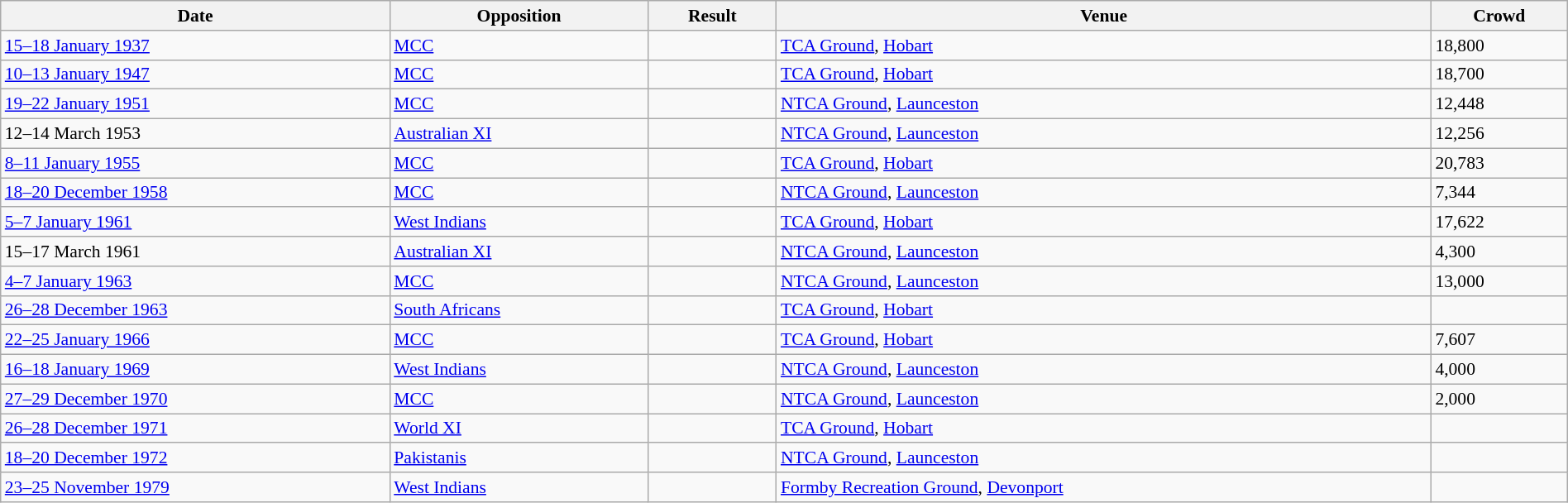<table class="wikitable" style="font-size:90%; width: 100%; text-align: left;">
<tr>
<th>Date</th>
<th>Opposition</th>
<th>Result</th>
<th>Venue</th>
<th>Crowd</th>
</tr>
<tr>
<td><a href='#'>15–18 January 1937</a></td>
<td><a href='#'>MCC</a></td>
<td></td>
<td><a href='#'>TCA Ground</a>, <a href='#'>Hobart</a></td>
<td>18,800</td>
</tr>
<tr>
<td><a href='#'>10–13 January 1947</a></td>
<td><a href='#'>MCC</a></td>
<td></td>
<td><a href='#'>TCA Ground</a>, <a href='#'>Hobart</a></td>
<td>18,700</td>
</tr>
<tr>
<td><a href='#'>19–22 January 1951</a></td>
<td><a href='#'>MCC</a></td>
<td></td>
<td><a href='#'>NTCA Ground</a>, <a href='#'>Launceston</a></td>
<td>12,448</td>
</tr>
<tr>
<td>12–14 March 1953</td>
<td><a href='#'>Australian XI</a></td>
<td></td>
<td><a href='#'>NTCA Ground</a>, <a href='#'>Launceston</a></td>
<td>12,256</td>
</tr>
<tr>
<td><a href='#'>8–11 January 1955</a></td>
<td><a href='#'>MCC</a></td>
<td></td>
<td><a href='#'>TCA Ground</a>, <a href='#'>Hobart</a></td>
<td>20,783</td>
</tr>
<tr>
<td><a href='#'>18–20 December 1958</a></td>
<td><a href='#'>MCC</a></td>
<td></td>
<td><a href='#'>NTCA Ground</a>, <a href='#'>Launceston</a></td>
<td>7,344</td>
</tr>
<tr>
<td><a href='#'>5–7 January 1961</a></td>
<td><a href='#'>West Indians</a></td>
<td></td>
<td><a href='#'>TCA Ground</a>, <a href='#'>Hobart</a></td>
<td>17,622</td>
</tr>
<tr>
<td>15–17 March 1961</td>
<td><a href='#'>Australian XI</a></td>
<td></td>
<td><a href='#'>NTCA Ground</a>, <a href='#'>Launceston</a></td>
<td>4,300</td>
</tr>
<tr>
<td><a href='#'>4–7 January 1963</a></td>
<td><a href='#'>MCC</a></td>
<td></td>
<td><a href='#'>NTCA Ground</a>, <a href='#'>Launceston</a></td>
<td>13,000</td>
</tr>
<tr>
<td><a href='#'>26–28 December 1963</a></td>
<td><a href='#'>South Africans</a></td>
<td></td>
<td><a href='#'>TCA Ground</a>, <a href='#'>Hobart</a></td>
<td></td>
</tr>
<tr>
<td><a href='#'>22–25 January 1966</a></td>
<td><a href='#'>MCC</a></td>
<td></td>
<td><a href='#'>TCA Ground</a>, <a href='#'>Hobart</a></td>
<td>7,607</td>
</tr>
<tr>
<td><a href='#'>16–18 January 1969</a></td>
<td><a href='#'>West Indians</a></td>
<td></td>
<td><a href='#'>NTCA Ground</a>, <a href='#'>Launceston</a></td>
<td>4,000</td>
</tr>
<tr>
<td><a href='#'>27–29 December 1970</a></td>
<td><a href='#'>MCC</a></td>
<td></td>
<td><a href='#'>NTCA Ground</a>, <a href='#'>Launceston</a></td>
<td>2,000</td>
</tr>
<tr>
<td><a href='#'>26–28 December 1971</a></td>
<td><a href='#'>World XI</a></td>
<td></td>
<td><a href='#'>TCA Ground</a>, <a href='#'>Hobart</a></td>
<td></td>
</tr>
<tr>
<td><a href='#'>18–20 December 1972</a></td>
<td><a href='#'>Pakistanis</a></td>
<td></td>
<td><a href='#'>NTCA Ground</a>, <a href='#'>Launceston</a></td>
<td></td>
</tr>
<tr>
<td><a href='#'>23–25 November 1979</a></td>
<td><a href='#'>West Indians</a></td>
<td></td>
<td><a href='#'>Formby Recreation Ground</a>, <a href='#'>Devonport</a></td>
<td></td>
</tr>
</table>
